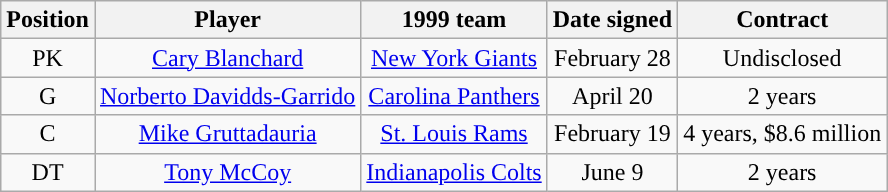<table class="wikitable" style="text-align:center">
<tr>
<th>Position</th>
<th>Player</th>
<th>1999 team</th>
<th>Date signed</th>
<th>Contract</th>
</tr>
<tr>
<td>PK</td>
<td><a href='#'>Cary Blanchard</a></td>
<td><a href='#'>New York Giants</a></td>
<td>February 28</td>
<td>Undisclosed</td>
</tr>
<tr>
<td>G</td>
<td><a href='#'>Norberto Davidds-Garrido</a></td>
<td><a href='#'>Carolina Panthers</a></td>
<td>April 20</td>
<td>2 years</td>
</tr>
<tr>
<td>C</td>
<td><a href='#'>Mike Gruttadauria</a></td>
<td><a href='#'>St. Louis Rams</a></td>
<td>February 19</td>
<td>4 years, $8.6 million</td>
</tr>
<tr>
<td>DT</td>
<td><a href='#'>Tony McCoy</a></td>
<td><a href='#'>Indianapolis Colts</a></td>
<td>June 9</td>
<td>2 years</td>
</tr>
</table>
